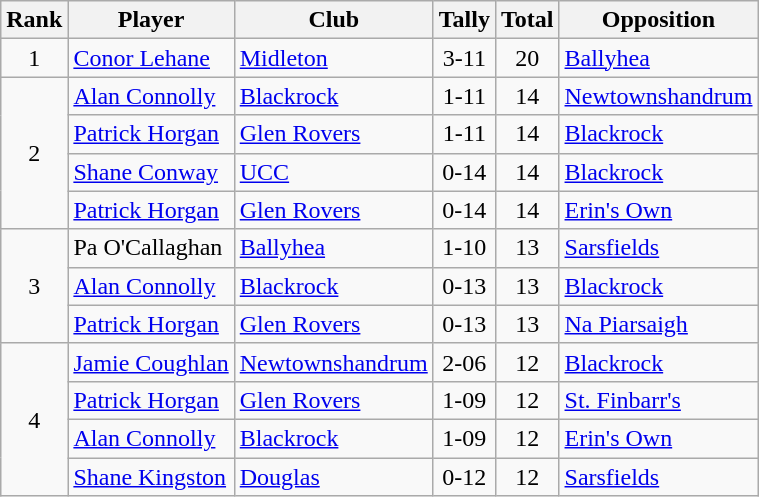<table class="wikitable">
<tr>
<th>Rank</th>
<th>Player</th>
<th>Club</th>
<th>Tally</th>
<th>Total</th>
<th>Opposition</th>
</tr>
<tr>
<td rowspan="1" style="text-align:center;">1</td>
<td><a href='#'>Conor Lehane</a></td>
<td><a href='#'>Midleton</a></td>
<td align=center>3-11</td>
<td align=center>20</td>
<td><a href='#'>Ballyhea</a></td>
</tr>
<tr>
<td rowspan="4" style="text-align:center;">2</td>
<td><a href='#'>Alan Connolly</a></td>
<td><a href='#'>Blackrock</a></td>
<td align=center>1-11</td>
<td align=center>14</td>
<td><a href='#'>Newtownshandrum</a></td>
</tr>
<tr>
<td><a href='#'>Patrick Horgan</a></td>
<td><a href='#'>Glen Rovers</a></td>
<td align=center>1-11</td>
<td align=center>14</td>
<td><a href='#'>Blackrock</a></td>
</tr>
<tr>
<td><a href='#'>Shane Conway</a></td>
<td><a href='#'>UCC</a></td>
<td align=center>0-14</td>
<td align=center>14</td>
<td><a href='#'>Blackrock</a></td>
</tr>
<tr>
<td><a href='#'>Patrick Horgan</a></td>
<td><a href='#'>Glen Rovers</a></td>
<td align=center>0-14</td>
<td align=center>14</td>
<td><a href='#'>Erin's Own</a></td>
</tr>
<tr>
<td rowspan="3" style="text-align:center;">3</td>
<td>Pa O'Callaghan</td>
<td><a href='#'>Ballyhea</a></td>
<td align=center>1-10</td>
<td align=center>13</td>
<td><a href='#'>Sarsfields</a></td>
</tr>
<tr>
<td><a href='#'>Alan Connolly</a></td>
<td><a href='#'>Blackrock</a></td>
<td align=center>0-13</td>
<td align=center>13</td>
<td><a href='#'>Blackrock</a></td>
</tr>
<tr>
<td><a href='#'>Patrick Horgan</a></td>
<td><a href='#'>Glen Rovers</a></td>
<td align=center>0-13</td>
<td align=center>13</td>
<td><a href='#'>Na Piarsaigh</a></td>
</tr>
<tr>
<td rowspan="4" style="text-align:center;">4</td>
<td><a href='#'>Jamie Coughlan</a></td>
<td><a href='#'>Newtownshandrum</a></td>
<td align=center>2-06</td>
<td align=center>12</td>
<td><a href='#'>Blackrock</a></td>
</tr>
<tr>
<td><a href='#'>Patrick Horgan</a></td>
<td><a href='#'>Glen Rovers</a></td>
<td align=center>1-09</td>
<td align=center>12</td>
<td><a href='#'>St. Finbarr's</a></td>
</tr>
<tr>
<td><a href='#'>Alan Connolly</a></td>
<td><a href='#'>Blackrock</a></td>
<td align=center>1-09</td>
<td align=center>12</td>
<td><a href='#'>Erin's Own</a></td>
</tr>
<tr>
<td><a href='#'>Shane Kingston</a></td>
<td><a href='#'>Douglas</a></td>
<td align=center>0-12</td>
<td align=center>12</td>
<td><a href='#'>Sarsfields</a></td>
</tr>
</table>
